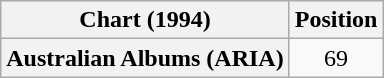<table class="wikitable plainrowheaders">
<tr>
<th scope="col">Chart (1994)</th>
<th scope="col">Position</th>
</tr>
<tr>
<th scope="row">Australian Albums (ARIA)</th>
<td style="text-align:center;">69</td>
</tr>
</table>
